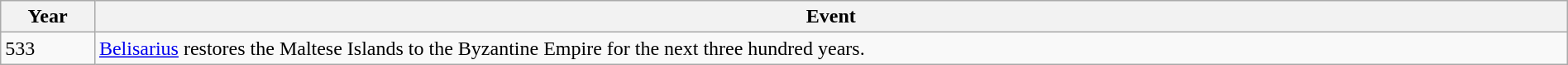<table class="wikitable" width="100%">
<tr>
<th style="width:6%">Year</th>
<th>Event</th>
</tr>
<tr>
<td>533</td>
<td><a href='#'>Belisarius</a> restores the Maltese Islands to the Byzantine Empire for the next three hundred years.</td>
</tr>
</table>
